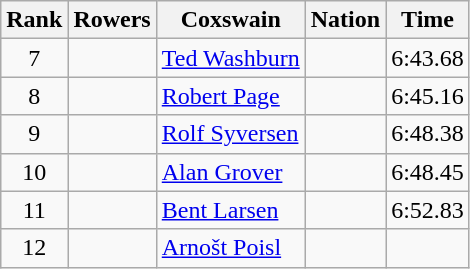<table class="wikitable sortable" style="text-align:center">
<tr>
<th>Rank</th>
<th>Rowers</th>
<th>Coxswain</th>
<th>Nation</th>
<th>Time</th>
</tr>
<tr>
<td>7</td>
<td align=left></td>
<td align=left><a href='#'>Ted Washburn</a></td>
<td align=left></td>
<td>6:43.68</td>
</tr>
<tr>
<td>8</td>
<td align=left></td>
<td align=left><a href='#'>Robert Page</a></td>
<td align=left></td>
<td>6:45.16</td>
</tr>
<tr>
<td>9</td>
<td align=left></td>
<td align=left><a href='#'>Rolf Syversen</a></td>
<td align=left></td>
<td>6:48.38</td>
</tr>
<tr>
<td>10</td>
<td align=left></td>
<td align=left><a href='#'>Alan Grover</a></td>
<td align=left></td>
<td>6:48.45</td>
</tr>
<tr>
<td>11</td>
<td align=left></td>
<td align=left><a href='#'>Bent Larsen</a></td>
<td align=left></td>
<td>6:52.83</td>
</tr>
<tr>
<td>12</td>
<td align=left></td>
<td align=left><a href='#'>Arnošt Poisl</a></td>
<td align=left></td>
<td data-sort-value=9:99.99></td>
</tr>
</table>
